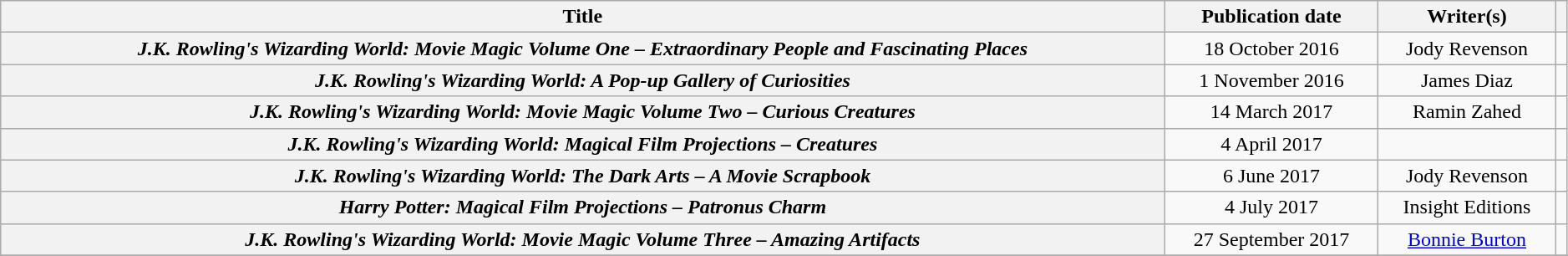<table class="wikitable plainrowheaders" style="text-align:center; width:99%">
<tr>
<th scope="col">Title</th>
<th scope="col">Publication date</th>
<th scope="col">Writer(s)</th>
<th scope="col"></th>
</tr>
<tr>
<th scope="row"><em>J.K. Rowling's Wizarding World: Movie Magic Volume One – Extraordinary People and Fascinating Places</em></th>
<td>18 October 2016</td>
<td style="text-align:center">Jody Revenson</td>
<td style="text-align:center"></td>
</tr>
<tr>
<th scope="row"><em>J.K. Rowling's Wizarding World: A Pop-up Gallery of Curiosities</em></th>
<td>1 November 2016</td>
<td style="text-align:center">James Diaz<br></td>
<td style="text-align:center"></td>
</tr>
<tr>
<th scope="row"><em>J.K. Rowling's Wizarding World: Movie Magic Volume Two – Curious Creatures</em></th>
<td>14 March 2017</td>
<td style="text-align:center">Ramin Zahed</td>
<td style="text-align:center"></td>
</tr>
<tr>
<th scope="row"><em>J.K. Rowling's Wizarding World: Magical Film Projections – Creatures</em></th>
<td>4 April 2017</td>
<td style="text-align:center"></td>
<td style="text-align:center"></td>
</tr>
<tr>
<th scope="row"><em>J.K. Rowling's Wizarding World: The Dark Arts – A Movie Scrapbook</em></th>
<td>6 June 2017</td>
<td style="text-align:center">Jody Revenson</td>
<td style="text-align:center"></td>
</tr>
<tr>
<th scope="row"><em>Harry Potter: Magical Film Projections – Patronus Charm</em></th>
<td>4 July 2017</td>
<td style="text-align:center">Insight Editions</td>
<td style="text-align:center"></td>
</tr>
<tr>
<th scope="row"><em>J.K. Rowling's Wizarding World: Movie Magic Volume Three – Amazing Artifacts</em></th>
<td>27 September 2017</td>
<td style="text-align:center"><a href='#'>Bonnie Burton</a></td>
<td style="text-align:center"></td>
</tr>
<tr>
</tr>
</table>
